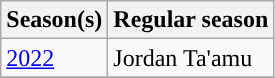<table class="wikitable">
<tr>
<th>Season(s)</th>
<th>Regular season</th>
</tr>
<tr>
<td><a href='#'>2022</a></td>
<td>Jordan Ta'amu </td>
</tr>
<tr>
</tr>
</table>
